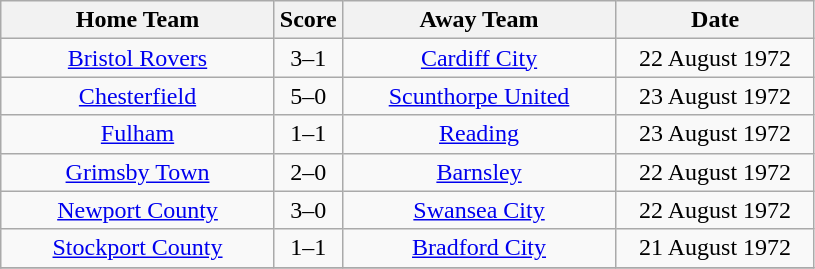<table class="wikitable" style="text-align:center;">
<tr>
<th width=175>Home Team</th>
<th width=20>Score</th>
<th width=175>Away Team</th>
<th width=125>Date</th>
</tr>
<tr>
<td><a href='#'>Bristol Rovers</a></td>
<td>3–1</td>
<td><a href='#'>Cardiff City</a></td>
<td>22 August 1972</td>
</tr>
<tr>
<td><a href='#'>Chesterfield</a></td>
<td>5–0</td>
<td><a href='#'>Scunthorpe United</a></td>
<td>23 August 1972</td>
</tr>
<tr>
<td><a href='#'>Fulham</a></td>
<td>1–1</td>
<td><a href='#'>Reading</a></td>
<td>23 August 1972</td>
</tr>
<tr>
<td><a href='#'>Grimsby Town</a></td>
<td>2–0</td>
<td><a href='#'>Barnsley</a></td>
<td>22 August 1972</td>
</tr>
<tr>
<td><a href='#'>Newport County</a></td>
<td>3–0</td>
<td><a href='#'>Swansea City</a></td>
<td>22 August 1972</td>
</tr>
<tr>
<td><a href='#'>Stockport County</a></td>
<td>1–1</td>
<td><a href='#'>Bradford City</a></td>
<td>21 August 1972</td>
</tr>
<tr>
</tr>
</table>
